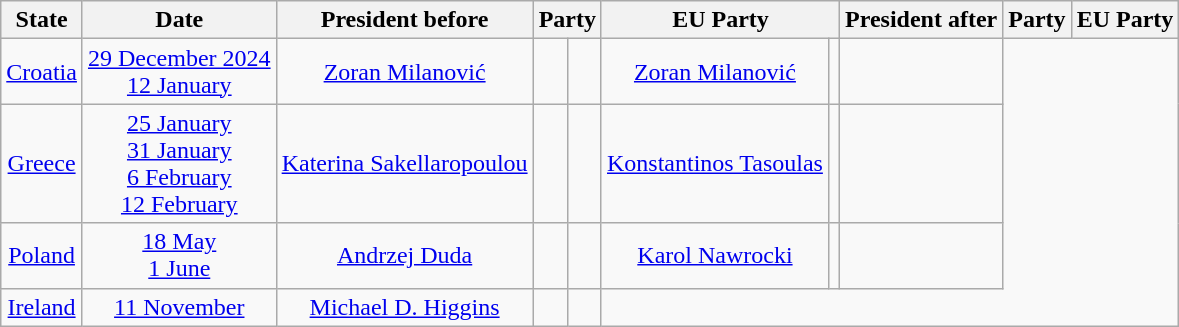<table class="wikitable" style="text-align:center;">
<tr>
<th>State</th>
<th>Date</th>
<th>President before</th>
<th colspan="2">Party</th>
<th colspan="2">EU Party</th>
<th>President after</th>
<th colspan="2">Party</th>
<th colspan="2">EU Party</th>
</tr>
<tr>
<td><a href='#'>Croatia</a></td>
<td><a href='#'>29 December 2024<br>12 January</a></td>
<td><a href='#'>Zoran Milanović</a></td>
<td></td>
<td></td>
<td><a href='#'>Zoran Milanović</a></td>
<td></td>
<td></td>
</tr>
<tr>
<td><a href='#'>Greece</a></td>
<td><a href='#'>25 January<br>31 January<br>6 February<br>12 February</a></td>
<td><a href='#'>Katerina Sakellaropoulou</a></td>
<td></td>
<td></td>
<td><a href='#'>Konstantinos Tasoulas</a></td>
<td></td>
<td></td>
</tr>
<tr>
<td><a href='#'>Poland</a></td>
<td><a href='#'>18 May<br>1 June</a></td>
<td><a href='#'>Andrzej Duda</a></td>
<td></td>
<td></td>
<td><a href='#'>Karol Nawrocki</a></td>
<td></td>
<td></td>
</tr>
<tr>
<td><a href='#'>Ireland</a></td>
<td><a href='#'>11 November</a></td>
<td><a href='#'>Michael D. Higgins</a></td>
<td></td>
<td></td>
</tr>
</table>
